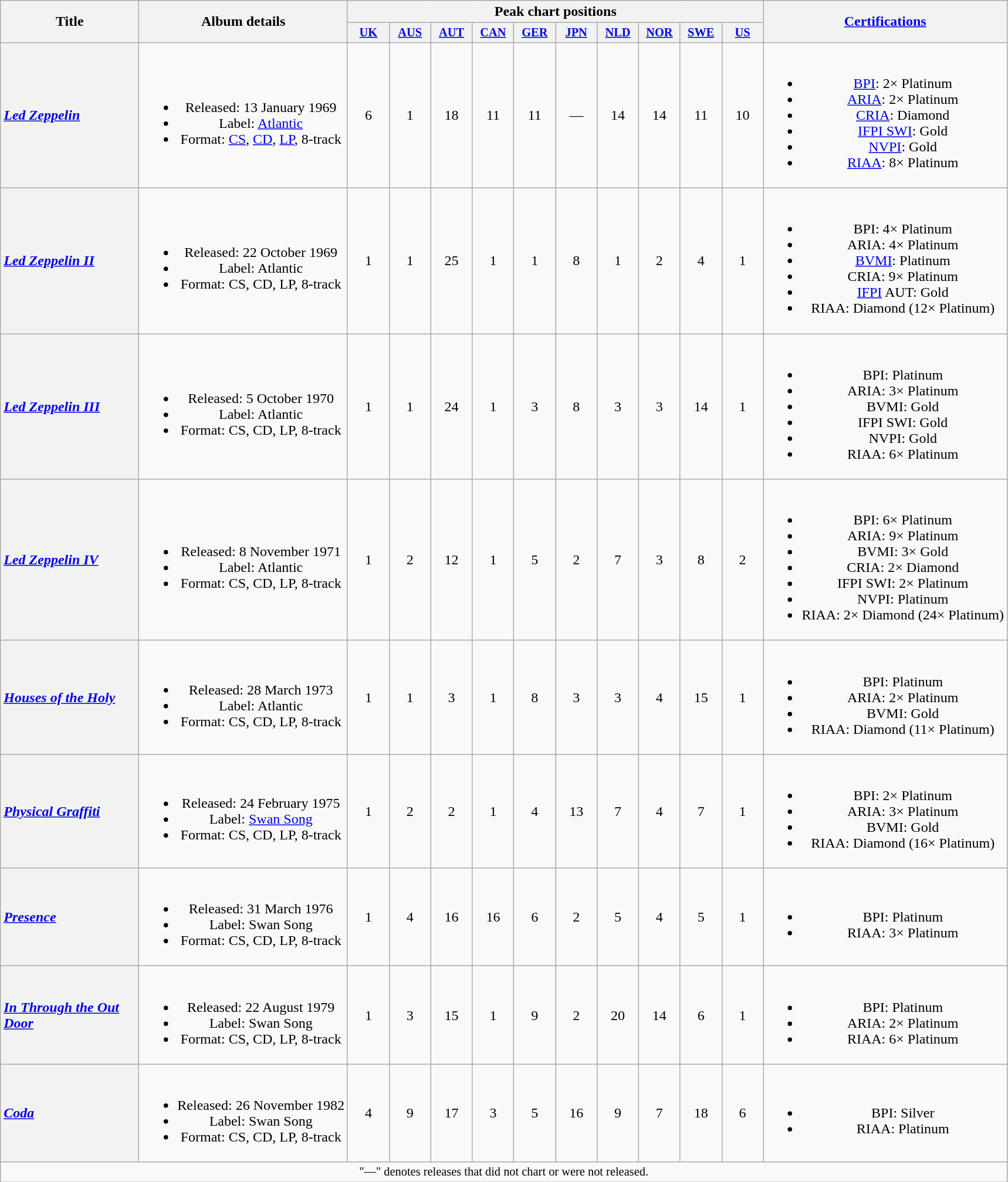<table class="wikitable plainrowheaders" style="text-align:center;">
<tr>
<th scope="col" rowspan="2" style="width:150px;">Title</th>
<th scope="col" rowspan="2">Album details</th>
<th scope="col" colspan="10">Peak chart positions</th>
<th scope="col" rowspan="2"><a href='#'>Certifications</a></th>
</tr>
<tr>
<th style="width:3em;font-size:85%"><a href='#'>UK</a><br></th>
<th style="width:3em;font-size:85%"><a href='#'>AUS</a><br></th>
<th style="width:3em;font-size:85%"><a href='#'>AUT</a><br></th>
<th style="width:3em;font-size:85%"><a href='#'>CAN</a><br></th>
<th style="width:3em;font-size:85%"><a href='#'>GER</a><br></th>
<th style="width:3em;font-size:85%"><a href='#'>JPN</a><br></th>
<th style="width:3em;font-size:85%"><a href='#'>NLD</a><br></th>
<th style="width:3em;font-size:85%"><a href='#'>NOR</a><br></th>
<th style="width:3em;font-size:85%"><a href='#'>SWE</a><br></th>
<th style="width:3em;font-size:85%"><a href='#'>US</a><br></th>
</tr>
<tr>
<th scope="row" style="text-align:left"><em><a href='#'>Led Zeppelin</a></em></th>
<td><br><ul><li>Released: 13 January 1969</li><li>Label: <a href='#'>Atlantic</a></li><li>Format: <a href='#'>CS</a>, <a href='#'>CD</a>, <a href='#'>LP</a>, 8-track</li></ul></td>
<td>6</td>
<td>1</td>
<td>18</td>
<td>11</td>
<td>11</td>
<td>—</td>
<td>14</td>
<td>14</td>
<td>11</td>
<td>10</td>
<td><br><ul><li><a href='#'>BPI</a>: 2× Platinum</li><li><a href='#'>ARIA</a>: 2× Platinum</li><li><a href='#'>CRIA</a>: Diamond</li><li><a href='#'>IFPI SWI</a>: Gold</li><li><a href='#'>NVPI</a>: Gold</li><li><a href='#'>RIAA</a>: 8× Platinum</li></ul></td>
</tr>
<tr>
<th scope="row" style="text-align:left"><em><a href='#'>Led Zeppelin II</a></em></th>
<td><br><ul><li>Released: 22 October 1969</li><li>Label: Atlantic</li><li>Format: CS, CD, LP, 8-track</li></ul></td>
<td>1</td>
<td>1</td>
<td>25</td>
<td>1</td>
<td>1</td>
<td>8</td>
<td>1</td>
<td>2</td>
<td>4</td>
<td>1</td>
<td><br><ul><li>BPI: 4× Platinum</li><li>ARIA: 4× Platinum</li><li><a href='#'>BVMI</a>: Platinum</li><li>CRIA: 9× Platinum</li><li><a href='#'>IFPI</a> AUT: Gold</li><li>RIAA: Diamond (12× Platinum)</li></ul></td>
</tr>
<tr>
<th scope="row" style="text-align:left"><em><a href='#'>Led Zeppelin III</a></em></th>
<td><br><ul><li>Released: 5 October 1970</li><li>Label: Atlantic</li><li>Format: CS, CD, LP, 8-track</li></ul></td>
<td>1</td>
<td>1</td>
<td>24</td>
<td>1</td>
<td>3</td>
<td>8</td>
<td>3</td>
<td>3</td>
<td>14</td>
<td>1</td>
<td><br><ul><li>BPI: Platinum</li><li>ARIA: 3× Platinum</li><li>BVMI: Gold</li><li>IFPI SWI: Gold</li><li>NVPI: Gold</li><li>RIAA: 6× Platinum</li></ul></td>
</tr>
<tr>
<th scope="row" style="text-align:left"><em><a href='#'>Led Zeppelin IV</a></em></th>
<td><br><ul><li>Released: 8 November 1971</li><li>Label: Atlantic</li><li>Format: CS, CD, LP, 8-track</li></ul></td>
<td>1</td>
<td>2</td>
<td>12</td>
<td>1</td>
<td>5</td>
<td>2</td>
<td>7</td>
<td>3</td>
<td>8</td>
<td>2</td>
<td><br><ul><li>BPI: 6× Platinum</li><li>ARIA: 9× Platinum</li><li>BVMI: 3× Gold</li><li>CRIA: 2× Diamond</li><li>IFPI SWI: 2× Platinum</li><li>NVPI: Platinum</li><li>RIAA: 2× Diamond (24× Platinum)</li></ul></td>
</tr>
<tr>
<th scope="row" style="text-align:left"><em><a href='#'>Houses of the Holy</a></em></th>
<td><br><ul><li>Released: 28 March 1973</li><li>Label: Atlantic</li><li>Format: CS, CD, LP, 8-track</li></ul></td>
<td>1</td>
<td>1</td>
<td>3</td>
<td>1</td>
<td>8</td>
<td>3</td>
<td>3</td>
<td>4</td>
<td>15</td>
<td>1</td>
<td><br><ul><li>BPI: Platinum</li><li>ARIA: 2× Platinum</li><li>BVMI: Gold</li><li>RIAA: Diamond (11× Platinum)</li></ul></td>
</tr>
<tr>
<th scope="row" style="text-align:left"><em><a href='#'>Physical Graffiti</a></em></th>
<td><br><ul><li>Released: 24 February 1975</li><li>Label: <a href='#'>Swan Song</a></li><li>Format: CS, CD, LP, 8-track</li></ul></td>
<td>1</td>
<td>2</td>
<td>2</td>
<td>1</td>
<td>4</td>
<td>13</td>
<td>7</td>
<td>4</td>
<td>7</td>
<td>1</td>
<td><br><ul><li>BPI: 2× Platinum</li><li>ARIA: 3× Platinum</li><li>BVMI: Gold</li><li>RIAA: Diamond (16× Platinum)</li></ul></td>
</tr>
<tr>
<th scope="row" style="text-align:left"><em><a href='#'>Presence</a></em></th>
<td><br><ul><li>Released: 31 March 1976</li><li>Label: Swan Song</li><li>Format: CS, CD, LP, 8-track</li></ul></td>
<td>1</td>
<td>4</td>
<td>16</td>
<td>16</td>
<td>6</td>
<td>2</td>
<td>5</td>
<td>4</td>
<td>5</td>
<td>1</td>
<td><br><ul><li>BPI: Platinum</li><li>RIAA: 3× Platinum</li></ul></td>
</tr>
<tr>
<th scope="row" style="text-align:left"><em><a href='#'>In Through the Out Door</a></em></th>
<td><br><ul><li>Released: 22 August 1979</li><li>Label: Swan Song</li><li>Format: CS, CD, LP, 8-track</li></ul></td>
<td>1</td>
<td>3</td>
<td>15</td>
<td>1</td>
<td>9</td>
<td>2</td>
<td>20</td>
<td>14</td>
<td>6</td>
<td>1</td>
<td><br><ul><li>BPI: Platinum</li><li>ARIA: 2× Platinum</li><li>RIAA: 6× Platinum</li></ul></td>
</tr>
<tr>
<th scope="row" style="text-align:left"><em><a href='#'>Coda</a></em></th>
<td><br><ul><li>Released: 26 November 1982</li><li>Label: Swan Song</li><li>Format: CS, CD, LP, 8-track</li></ul></td>
<td>4</td>
<td>9</td>
<td>17</td>
<td>3</td>
<td>5</td>
<td>16</td>
<td>9</td>
<td>7</td>
<td>18</td>
<td>6</td>
<td><br><ul><li>BPI: Silver</li><li>RIAA: Platinum</li></ul></td>
</tr>
<tr>
<td colspan="23" style="text-align:center; font-size:85%;">"—" denotes releases that did not chart or were not released.</td>
</tr>
</table>
